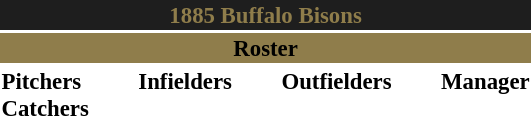<table class="toccolours" style="font-size: 95%;">
<tr>
<th colspan="10" style="background-color: #1E1E1E; color: #8F7D4B; text-align: center;">1885 Buffalo Bisons</th>
</tr>
<tr>
<td colspan="10" style="background-color:#8F7D4B; color: 1E1E1E; text-align: center;"><strong>Roster</strong></td>
</tr>
<tr>
<td valign="top"><strong>Pitchers</strong><br>





<strong>Catchers</strong>


</td>
<td width="25px"></td>
<td valign="top"><strong>Infielders</strong><br>










</td>
<td width="25px"></td>
<td valign="top"><strong>Outfielders</strong><br>





</td>
<td width="25px"></td>
<td valign="top"><strong>Manager</strong><br>
</td>
</tr>
</table>
